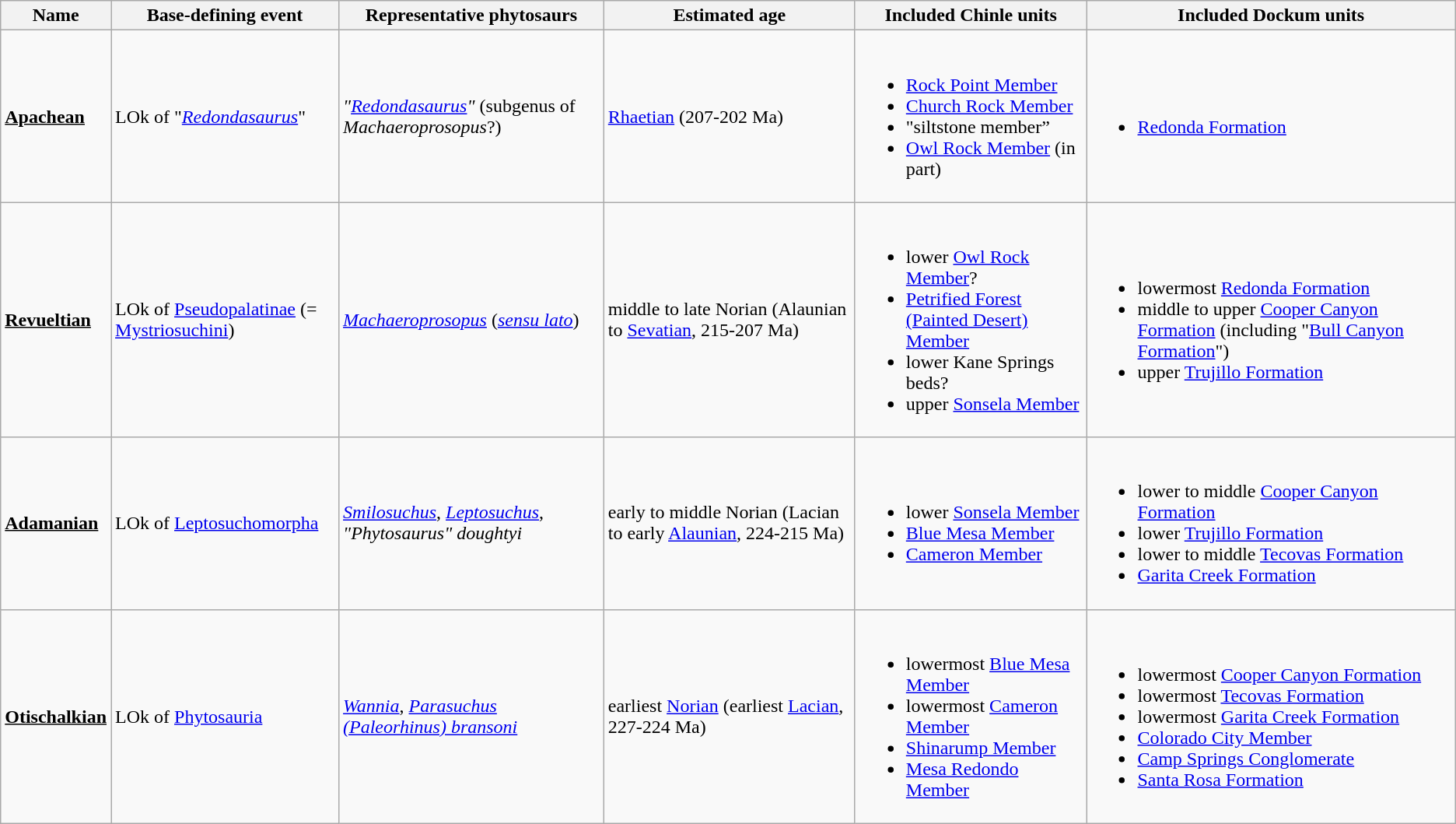<table class="wikitable">
<tr>
<th>Name</th>
<th>Base-defining event</th>
<th>Representative phytosaurs</th>
<th>Estimated age</th>
<th>Included Chinle units</th>
<th>Included Dockum units</th>
</tr>
<tr>
<td><strong><u>Apachean</u></strong></td>
<td>LOk of "<em><a href='#'>Redondasaurus</a></em>"</td>
<td><em>"<a href='#'>Redondasaurus</a>"</em> (subgenus of <em>Machaeroprosopus</em>?)</td>
<td><a href='#'>Rhaetian</a> (207-202 Ma)</td>
<td><br><ul><li><a href='#'>Rock Point Member</a></li><li><a href='#'>Church Rock Member</a></li><li>"siltstone member”</li><li><a href='#'>Owl Rock Member</a> (in part)</li></ul></td>
<td><br><ul><li><a href='#'>Redonda Formation</a></li></ul></td>
</tr>
<tr>
<td><strong><u>Revueltian</u></strong></td>
<td>LOk of <a href='#'>Pseudopalatinae</a> (= <a href='#'>Mystriosuchini</a>)</td>
<td><em><a href='#'>Machaeroprosopus</a></em> (<em><a href='#'>sensu lato</a></em>)</td>
<td>middle to late Norian (Alaunian to <a href='#'>Sevatian</a>, 215-207 Ma)</td>
<td><br><ul><li>lower <a href='#'>Owl Rock Member</a>?</li><li><a href='#'>Petrified Forest (Painted Desert) Member</a></li><li>lower Kane Springs beds?</li><li>upper <a href='#'>Sonsela Member</a></li></ul></td>
<td><br><ul><li>lowermost <a href='#'>Redonda Formation</a></li><li>middle to upper <a href='#'>Cooper Canyon Formation</a> (including "<a href='#'>Bull Canyon Formation</a>")</li><li>upper <a href='#'>Trujillo Formation</a></li></ul></td>
</tr>
<tr>
<td><strong><u>Adamanian</u></strong></td>
<td>LOk of <a href='#'>Leptosuchomorpha</a></td>
<td><em><a href='#'>Smilosuchus</a></em>, <em><a href='#'>Leptosuchus</a></em>, <em>"Phytosaurus" doughtyi</em></td>
<td>early to middle Norian (Lacian to early <a href='#'>Alaunian</a>, 224-215 Ma)</td>
<td><br><ul><li>lower <a href='#'>Sonsela Member</a></li><li><a href='#'>Blue Mesa Member</a></li><li><a href='#'>Cameron Member</a></li></ul></td>
<td><br><ul><li>lower to middle <a href='#'>Cooper Canyon Formation</a></li><li>lower <a href='#'>Trujillo Formation</a></li><li>lower to middle <a href='#'>Tecovas Formation</a></li><li><a href='#'>Garita Creek Formation</a></li></ul></td>
</tr>
<tr>
<td><strong><u>Otischalkian</u></strong></td>
<td>LOk of <a href='#'>Phytosauria</a></td>
<td><em><a href='#'>Wannia</a></em>, <em><a href='#'>Parasuchus (Paleorhinus) bransoni</a></em></td>
<td>earliest <a href='#'>Norian</a> (earliest <a href='#'>Lacian</a>, 227-224 Ma)</td>
<td><br><ul><li>lowermost <a href='#'>Blue Mesa Member</a></li><li>lowermost <a href='#'>Cameron Member</a></li><li><a href='#'>Shinarump Member</a></li><li><a href='#'>Mesa Redondo Member</a></li></ul></td>
<td><br><ul><li>lowermost <a href='#'>Cooper Canyon Formation</a></li><li>lowermost <a href='#'>Tecovas Formation</a></li><li>lowermost <a href='#'>Garita Creek Formation</a></li><li><a href='#'>Colorado City Member</a></li><li><a href='#'>Camp Springs Conglomerate</a></li><li><a href='#'>Santa Rosa Formation</a></li></ul></td>
</tr>
</table>
